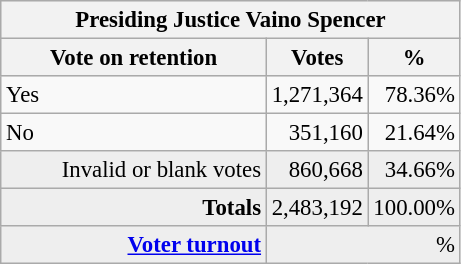<table class="wikitable" style="font-size: 95%;">
<tr style="background-color:#E9E9E9">
<th colspan=7>Presiding Justice Vaino Spencer</th>
</tr>
<tr style="background-color:#E9E9E9">
<th style="width: 170px">Vote on retention</th>
<th style="width: 50px">Votes</th>
<th style="width: 40px">%</th>
</tr>
<tr>
<td>Yes</td>
<td align="right">1,271,364</td>
<td align="right">78.36%</td>
</tr>
<tr>
<td>No</td>
<td align="right">351,160</td>
<td align="right">21.64%</td>
</tr>
<tr style="background-color:#EEEEEE">
<td align="right">Invalid or blank votes</td>
<td align="right">860,668</td>
<td align="right">34.66%</td>
</tr>
<tr style="background-color:#EEEEEE">
<td colspan="1" align="right"><strong>Totals</strong></td>
<td align="right">2,483,192</td>
<td align="right">100.00%</td>
</tr>
<tr style="background-color:#EEEEEE">
<td align="right"><strong><a href='#'>Voter turnout</a></strong></td>
<td colspan="2" align="right">%</td>
</tr>
</table>
